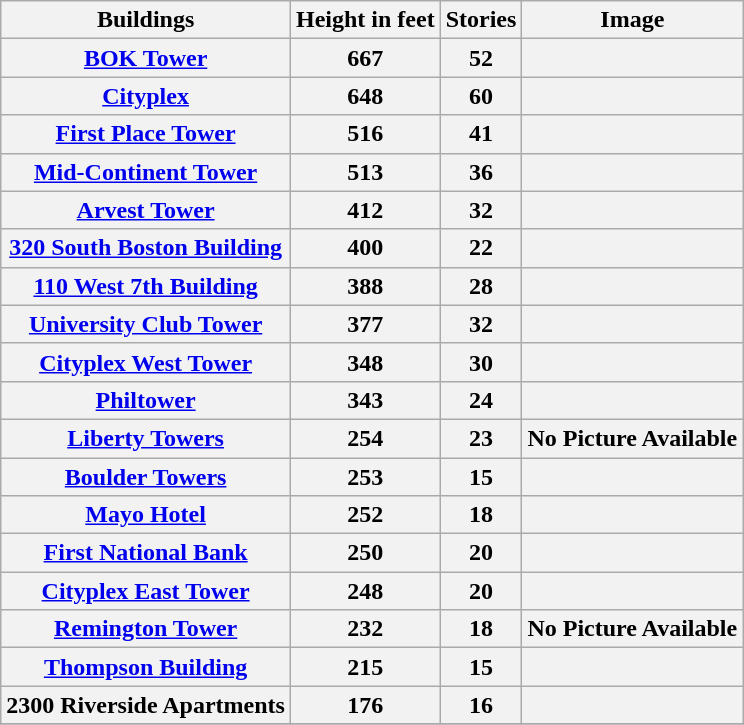<table class="wikitable">
<tr>
<th>Buildings</th>
<th>Height in feet</th>
<th>Stories</th>
<th>Image</th>
</tr>
<tr>
<th><a href='#'>BOK Tower</a></th>
<th>667</th>
<th>52</th>
<th></th>
</tr>
<tr>
<th><a href='#'>Cityplex</a></th>
<th>648</th>
<th>60</th>
<th></th>
</tr>
<tr>
<th><a href='#'>First Place Tower</a></th>
<th>516</th>
<th>41</th>
<th></th>
</tr>
<tr>
<th><a href='#'>Mid-Continent Tower</a></th>
<th>513</th>
<th>36</th>
<th></th>
</tr>
<tr>
<th><a href='#'>Arvest Tower</a></th>
<th>412</th>
<th>32</th>
<th></th>
</tr>
<tr>
<th><a href='#'>320 South Boston Building</a></th>
<th>400</th>
<th>22</th>
<th></th>
</tr>
<tr>
<th><a href='#'>110 West 7th Building</a></th>
<th>388</th>
<th>28</th>
<th></th>
</tr>
<tr>
<th><a href='#'>University Club Tower</a></th>
<th>377</th>
<th>32</th>
<th></th>
</tr>
<tr>
<th><a href='#'>Cityplex West Tower</a></th>
<th>348</th>
<th>30</th>
<th></th>
</tr>
<tr>
<th><a href='#'>Philtower</a></th>
<th>343</th>
<th>24</th>
<th></th>
</tr>
<tr>
<th><a href='#'>Liberty Towers</a></th>
<th>254</th>
<th>23</th>
<th><strong>No Picture Available</strong></th>
</tr>
<tr>
<th><a href='#'>Boulder Towers</a></th>
<th>253</th>
<th>15</th>
<th></th>
</tr>
<tr>
<th><a href='#'>Mayo Hotel</a></th>
<th>252</th>
<th>18</th>
<th></th>
</tr>
<tr>
<th><a href='#'>First National Bank</a></th>
<th>250</th>
<th>20</th>
<th></th>
</tr>
<tr>
<th><a href='#'>Cityplex East Tower</a></th>
<th>248</th>
<th>20</th>
<th></th>
</tr>
<tr>
<th><a href='#'>Remington Tower</a></th>
<th>232</th>
<th>18</th>
<th><strong>No Picture Available</strong></th>
</tr>
<tr>
<th><a href='#'>Thompson Building</a></th>
<th>215</th>
<th>15</th>
<th></th>
</tr>
<tr>
<th>2300 Riverside Apartments </th>
<th>176</th>
<th>16</th>
<th></th>
</tr>
<tr>
</tr>
</table>
